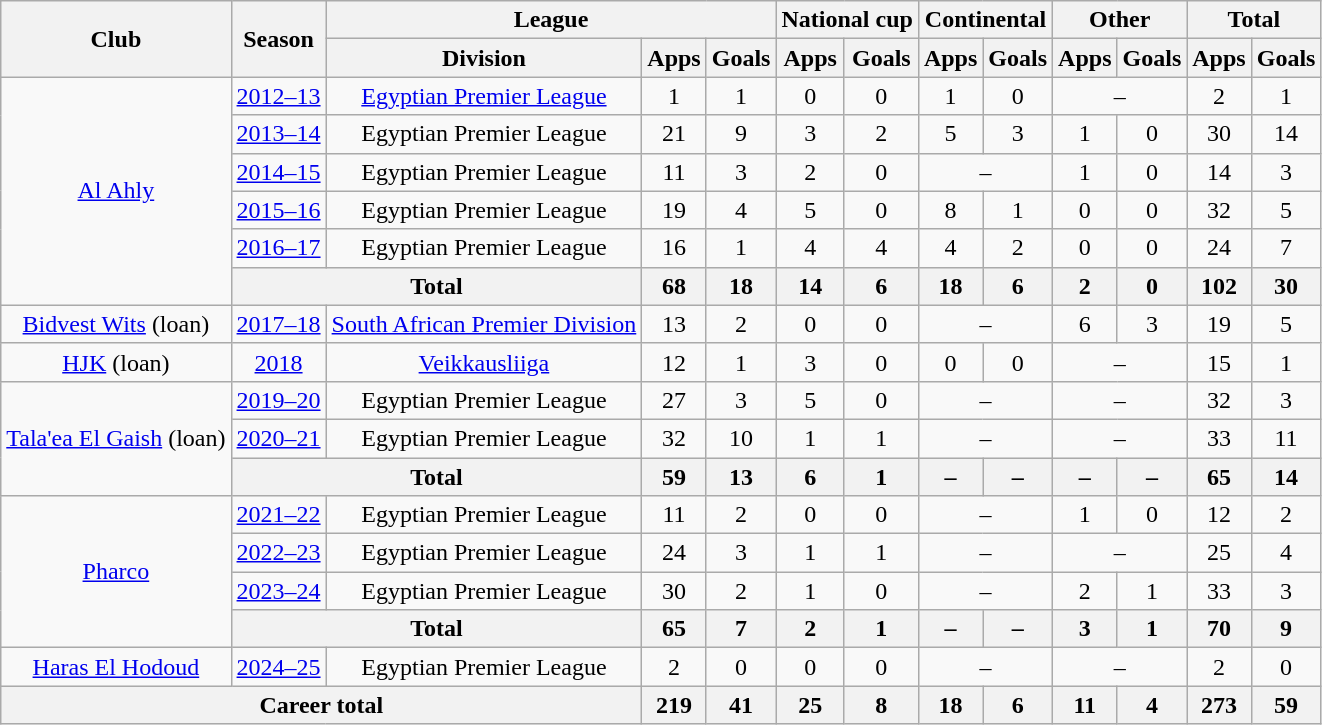<table class="wikitable" style="text-align:center">
<tr>
<th rowspan="2">Club</th>
<th rowspan="2">Season</th>
<th colspan="3">League</th>
<th colspan="2">National cup</th>
<th colspan="2">Continental</th>
<th colspan="2">Other</th>
<th colspan="2">Total</th>
</tr>
<tr>
<th>Division</th>
<th>Apps</th>
<th>Goals</th>
<th>Apps</th>
<th>Goals</th>
<th>Apps</th>
<th>Goals</th>
<th>Apps</th>
<th>Goals</th>
<th>Apps</th>
<th>Goals</th>
</tr>
<tr>
<td rowspan="6"><a href='#'>Al Ahly</a></td>
<td><a href='#'>2012–13</a></td>
<td><a href='#'>Egyptian Premier League</a></td>
<td>1</td>
<td>1</td>
<td>0</td>
<td>0</td>
<td>1</td>
<td>0</td>
<td colspan="2">–</td>
<td>2</td>
<td>1</td>
</tr>
<tr>
<td><a href='#'>2013–14</a></td>
<td>Egyptian Premier League</td>
<td>21</td>
<td>9</td>
<td>3</td>
<td>2</td>
<td>5</td>
<td>3</td>
<td>1</td>
<td>0</td>
<td>30</td>
<td>14</td>
</tr>
<tr>
<td><a href='#'>2014–15</a></td>
<td>Egyptian Premier League</td>
<td>11</td>
<td>3</td>
<td>2</td>
<td>0</td>
<td colspan="2">–</td>
<td>1</td>
<td>0</td>
<td>14</td>
<td>3</td>
</tr>
<tr>
<td><a href='#'>2015–16</a></td>
<td>Egyptian Premier League</td>
<td>19</td>
<td>4</td>
<td>5</td>
<td>0</td>
<td>8</td>
<td>1</td>
<td>0</td>
<td>0</td>
<td>32</td>
<td>5</td>
</tr>
<tr>
<td><a href='#'>2016–17</a></td>
<td>Egyptian Premier League</td>
<td>16</td>
<td>1</td>
<td>4</td>
<td>4</td>
<td>4</td>
<td>2</td>
<td>0</td>
<td>0</td>
<td>24</td>
<td>7</td>
</tr>
<tr>
<th colspan="2">Total</th>
<th>68</th>
<th>18</th>
<th>14</th>
<th>6</th>
<th>18</th>
<th>6</th>
<th>2</th>
<th>0</th>
<th>102</th>
<th>30</th>
</tr>
<tr>
<td><a href='#'>Bidvest Wits</a> (loan)</td>
<td><a href='#'>2017–18</a></td>
<td><a href='#'>South African Premier Division</a></td>
<td>13</td>
<td>2</td>
<td>0</td>
<td>0</td>
<td colspan="2">–</td>
<td>6</td>
<td>3</td>
<td>19</td>
<td>5</td>
</tr>
<tr>
<td><a href='#'>HJK</a> (loan)</td>
<td><a href='#'>2018</a></td>
<td><a href='#'>Veikkausliiga</a></td>
<td>12</td>
<td>1</td>
<td>3</td>
<td>0</td>
<td>0</td>
<td>0</td>
<td colspan="2">–</td>
<td>15</td>
<td>1</td>
</tr>
<tr>
<td rowspan="3"><a href='#'>Tala'ea El Gaish</a> (loan)</td>
<td><a href='#'>2019–20</a></td>
<td>Egyptian Premier League</td>
<td>27</td>
<td>3</td>
<td>5</td>
<td>0</td>
<td colspan="2">–</td>
<td colspan="2">–</td>
<td>32</td>
<td>3</td>
</tr>
<tr>
<td><a href='#'>2020–21</a></td>
<td>Egyptian Premier League</td>
<td>32</td>
<td>10</td>
<td>1</td>
<td>1</td>
<td colspan="2">–</td>
<td colspan="2">–</td>
<td>33</td>
<td>11</td>
</tr>
<tr>
<th colspan="2">Total</th>
<th>59</th>
<th>13</th>
<th>6</th>
<th>1</th>
<th>–</th>
<th>–</th>
<th>–</th>
<th>–</th>
<th>65</th>
<th>14</th>
</tr>
<tr>
<td rowspan="4"><a href='#'>Pharco</a></td>
<td><a href='#'>2021–22</a></td>
<td>Egyptian Premier League</td>
<td>11</td>
<td>2</td>
<td>0</td>
<td>0</td>
<td colspan="2">–</td>
<td>1</td>
<td>0</td>
<td>12</td>
<td>2</td>
</tr>
<tr>
<td><a href='#'>2022–23</a></td>
<td>Egyptian Premier League</td>
<td>24</td>
<td>3</td>
<td>1</td>
<td>1</td>
<td colspan="2">–</td>
<td colspan="2">–</td>
<td>25</td>
<td>4</td>
</tr>
<tr>
<td><a href='#'>2023–24</a></td>
<td>Egyptian Premier League</td>
<td>30</td>
<td>2</td>
<td>1</td>
<td>0</td>
<td colspan="2">–</td>
<td>2</td>
<td>1</td>
<td>33</td>
<td>3</td>
</tr>
<tr>
<th colspan="2">Total</th>
<th>65</th>
<th>7</th>
<th>2</th>
<th>1</th>
<th>–</th>
<th>–</th>
<th>3</th>
<th>1</th>
<th>70</th>
<th>9</th>
</tr>
<tr>
<td><a href='#'>Haras El Hodoud</a></td>
<td><a href='#'>2024–25</a></td>
<td>Egyptian Premier League</td>
<td>2</td>
<td>0</td>
<td>0</td>
<td>0</td>
<td colspan="2">–</td>
<td colspan="2">–</td>
<td>2</td>
<td>0</td>
</tr>
<tr>
<th colspan="3">Career total</th>
<th>219</th>
<th>41</th>
<th>25</th>
<th>8</th>
<th>18</th>
<th>6</th>
<th>11</th>
<th>4</th>
<th>273</th>
<th>59</th>
</tr>
</table>
